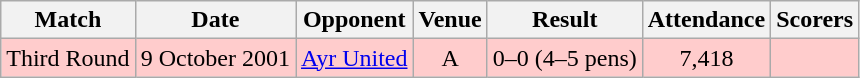<table class="wikitable" style="font-size:100%; text-align:center">
<tr>
<th>Match</th>
<th>Date</th>
<th>Opponent</th>
<th>Venue</th>
<th>Result</th>
<th>Attendance</th>
<th>Scorers</th>
</tr>
<tr style="background: #FFCCCC;">
<td>Third Round</td>
<td>9 October 2001</td>
<td><a href='#'>Ayr United</a></td>
<td>A</td>
<td>0–0 (4–5 pens)</td>
<td>7,418</td>
<td></td>
</tr>
</table>
